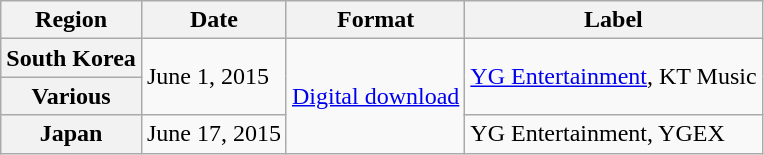<table class="wikitable plainrowheaders">
<tr>
<th scope="col">Region</th>
<th scope="col">Date</th>
<th scope="col">Format</th>
<th scope="col">Label</th>
</tr>
<tr>
<th scope="row">South Korea</th>
<td rowspan=2>June 1, 2015</td>
<td rowspan=3><a href='#'>Digital download</a></td>
<td rowspan=2><a href='#'>YG Entertainment</a>, KT Music</td>
</tr>
<tr>
<th scope="row">Various</th>
</tr>
<tr>
<th scope="row">Japan</th>
<td>June 17, 2015</td>
<td>YG Entertainment, YGEX</td>
</tr>
</table>
